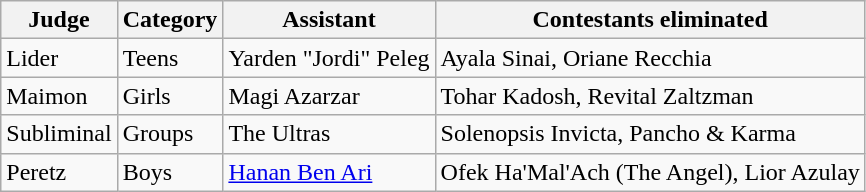<table class="wikitable">
<tr>
<th>Judge</th>
<th>Category</th>
<th>Assistant</th>
<th>Contestants eliminated</th>
</tr>
<tr>
<td>Lider</td>
<td>Teens</td>
<td>Yarden "Jordi" Peleg</td>
<td>Ayala Sinai, Oriane Recchia</td>
</tr>
<tr>
<td>Maimon</td>
<td>Girls</td>
<td>Magi Azarzar</td>
<td>Tohar Kadosh, Revital Zaltzman</td>
</tr>
<tr>
<td>Subliminal</td>
<td>Groups</td>
<td>The Ultras</td>
<td>Solenopsis Invicta, Pancho & Karma</td>
</tr>
<tr>
<td>Peretz</td>
<td>Boys</td>
<td><a href='#'>Hanan Ben Ari</a></td>
<td>Ofek Ha'Mal'Ach (The Angel), Lior Azulay</td>
</tr>
</table>
